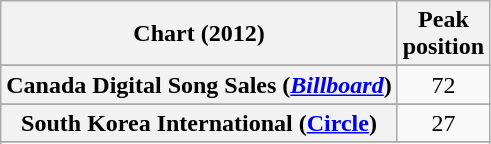<table class="wikitable sortable plainrowheaders" style="text-align:center">
<tr>
<th scope="col">Chart (2012)</th>
<th scope="col">Peak<br>position</th>
</tr>
<tr>
</tr>
<tr>
<th scope="row">Canada Digital Song Sales (<em><a href='#'>Billboard</a></em>)</th>
<td>72</td>
</tr>
<tr>
</tr>
<tr>
</tr>
<tr>
<th scope="row">South Korea International (<a href='#'>Circle</a>)</th>
<td>27</td>
</tr>
<tr>
</tr>
<tr>
</tr>
<tr>
</tr>
<tr>
</tr>
</table>
